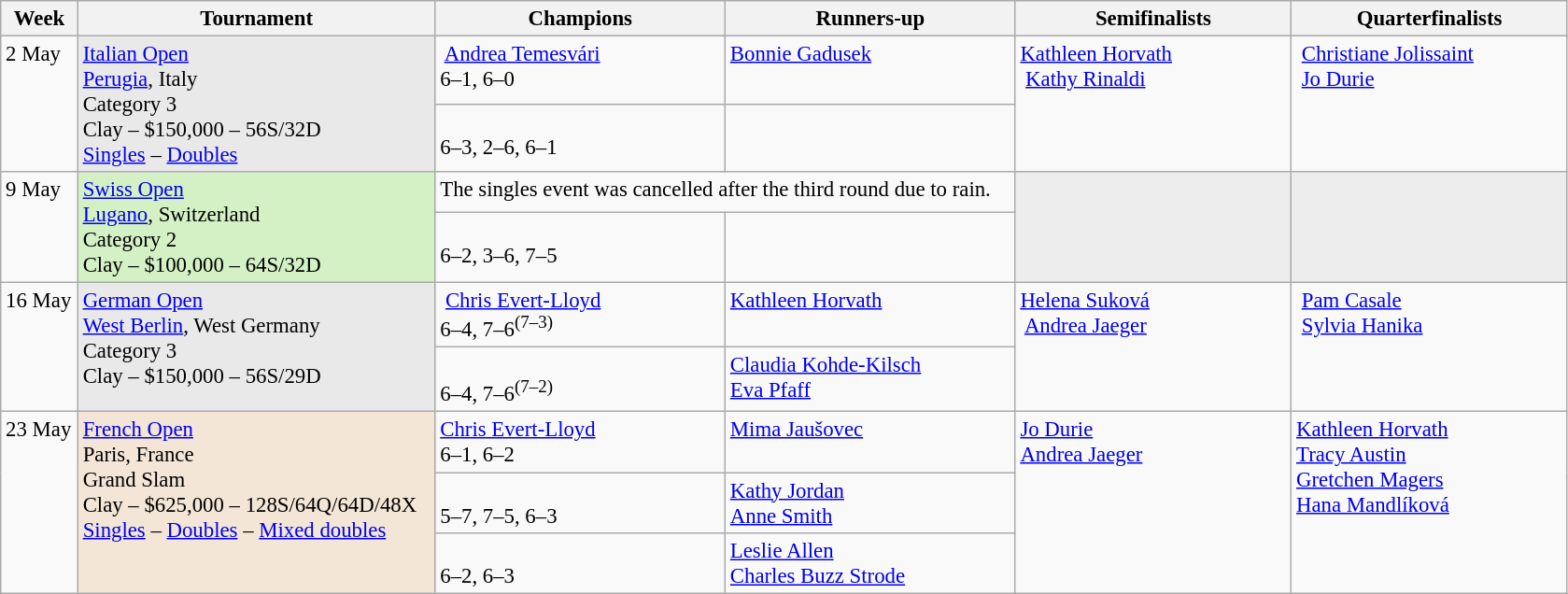<table class=wikitable style=font-size:95%>
<tr>
<th style="width:48px;">Week</th>
<th style="width:248px;">Tournament</th>
<th style="width:200px;">Champions</th>
<th style="width:200px;">Runners-up</th>
<th style="width:190px;">Semifinalists</th>
<th style="width:190px;">Quarterfinalists</th>
</tr>
<tr valign="top">
<td rowspan=2>2 May</td>
<td rowspan=2 style="background:#e9e9e9;"><a href='#'>Italian Open</a><br> <a href='#'>Perugia</a>, Italy<br>Category 3<br>Clay – $150,000 – 56S/32D <br><a href='#'>Singles</a> – <a href='#'>Doubles</a></td>
<td> <a href='#'>Andrea Temesvári</a><br>6–1, 6–0</td>
<td> <a href='#'>Bonnie Gadusek</a></td>
<td rowspan=2> <a href='#'>Kathleen Horvath</a><br> <a href='#'>Kathy Rinaldi</a><br></td>
<td rowspan=2> <a href='#'>Christiane Jolissaint</a><br> <a href='#'>Jo Durie</a><br> <br></td>
</tr>
<tr valign="top">
<td><br> 6–3, 2–6, 6–1</td>
<td></td>
</tr>
<tr valign="top">
<td rowspan=2>9 May</td>
<td rowspan=2 style="background:#d4f1c5;"><a href='#'>Swiss Open</a><br> <a href='#'>Lugano</a>, Switzerland<br>Category 2<br>Clay – $100,000 – 64S/32D</td>
<td colspan=2>The singles event was cancelled after the third round due to rain.</td>
<td rowspan=2 style="background:#ededed;"></td>
<td rowspan=2 style="background:#ededed;"></td>
</tr>
<tr valign="top">
<td><br> 6–2, 3–6, 7–5</td>
<td></td>
</tr>
<tr valign="top">
<td rowspan=2>16 May</td>
<td rowspan=2 style="background:#e9e9e9;"><a href='#'>German Open</a><br> <a href='#'>West Berlin</a>, West Germany<br>Category 3<br>Clay – $150,000 – 56S/29D</td>
<td> <a href='#'>Chris Evert-Lloyd</a><br>6–4, 7–6<sup>(7–3)</sup></td>
<td> <a href='#'>Kathleen Horvath</a></td>
<td rowspan=2> <a href='#'>Helena Suková</a><br> <a href='#'>Andrea Jaeger</a><br></td>
<td rowspan=2> <a href='#'>Pam Casale</a><br> <a href='#'>Sylvia Hanika</a><br> <br></td>
</tr>
<tr valign="top">
<td><br> 6–4, 7–6<sup>(7–2)</sup></td>
<td> <a href='#'>Claudia Kohde-Kilsch</a><br> <a href='#'>Eva Pfaff</a></td>
</tr>
<tr valign=top>
<td rowspan=3>23 May</td>
<td rowspan=3 style="background:#F3E6D7;"><a href='#'>French Open</a><br> Paris, France<br>Grand Slam <br>Clay – $625,000 – 128S/64Q/64D/48X <br><a href='#'>Singles</a> – <a href='#'>Doubles</a> – <a href='#'>Mixed doubles</a></td>
<td> <a href='#'>Chris Evert-Lloyd</a> <br>6–1, 6–2</td>
<td> <a href='#'>Mima Jaušovec</a></td>
<td rowspan=3> <a href='#'>Jo Durie</a> <br> <a href='#'>Andrea Jaeger</a> <br></td>
<td rowspan=3> <a href='#'>Kathleen Horvath</a> <br> <a href='#'>Tracy Austin</a><br>  <a href='#'>Gretchen Magers</a> <br> <a href='#'>Hana Mandlíková</a><br></td>
</tr>
<tr valign="top">
<td> <br>5–7, 7–5, 6–3</td>
<td> <a href='#'>Kathy Jordan</a><br>  <a href='#'>Anne Smith</a></td>
</tr>
<tr valign="top">
<td> <br>6–2, 6–3</td>
<td> <a href='#'>Leslie Allen</a><br>  <a href='#'>Charles Buzz Strode</a></td>
</tr>
</table>
